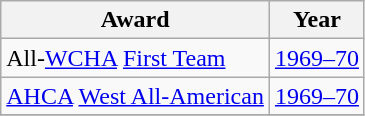<table class="wikitable">
<tr>
<th>Award</th>
<th>Year</th>
</tr>
<tr>
<td>All-<a href='#'>WCHA</a> <a href='#'>First Team</a></td>
<td><a href='#'>1969–70</a></td>
</tr>
<tr>
<td><a href='#'>AHCA</a> <a href='#'>West All-American</a></td>
<td><a href='#'>1969–70</a></td>
</tr>
<tr>
</tr>
</table>
